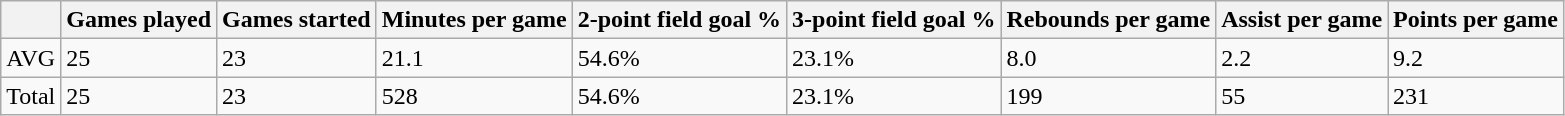<table class="wikitable">
<tr>
<th></th>
<th>Games played</th>
<th>Games started</th>
<th>Minutes per game</th>
<th>2-point field goal %</th>
<th>3-point field goal %</th>
<th>Rebounds per game</th>
<th>Assist per game</th>
<th>Points per game</th>
</tr>
<tr>
<td>AVG</td>
<td>25</td>
<td>23</td>
<td>21.1</td>
<td>54.6%</td>
<td>23.1%</td>
<td>8.0</td>
<td>2.2</td>
<td>9.2</td>
</tr>
<tr>
<td>Total</td>
<td>25</td>
<td>23</td>
<td>528</td>
<td>54.6%</td>
<td>23.1%</td>
<td>199</td>
<td>55</td>
<td>231</td>
</tr>
</table>
